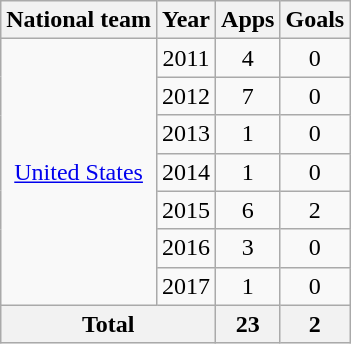<table class="wikitable" style="text-align:center">
<tr>
<th>National team</th>
<th>Year</th>
<th>Apps</th>
<th>Goals</th>
</tr>
<tr>
<td rowspan="7"><a href='#'>United States</a></td>
<td>2011</td>
<td>4</td>
<td>0</td>
</tr>
<tr>
<td>2012</td>
<td>7</td>
<td>0</td>
</tr>
<tr>
<td>2013</td>
<td>1</td>
<td>0</td>
</tr>
<tr>
<td>2014</td>
<td>1</td>
<td>0</td>
</tr>
<tr>
<td>2015</td>
<td>6</td>
<td>2</td>
</tr>
<tr>
<td>2016</td>
<td>3</td>
<td>0</td>
</tr>
<tr>
<td>2017</td>
<td>1</td>
<td>0</td>
</tr>
<tr>
<th colspan="2">Total</th>
<th>23</th>
<th>2</th>
</tr>
</table>
